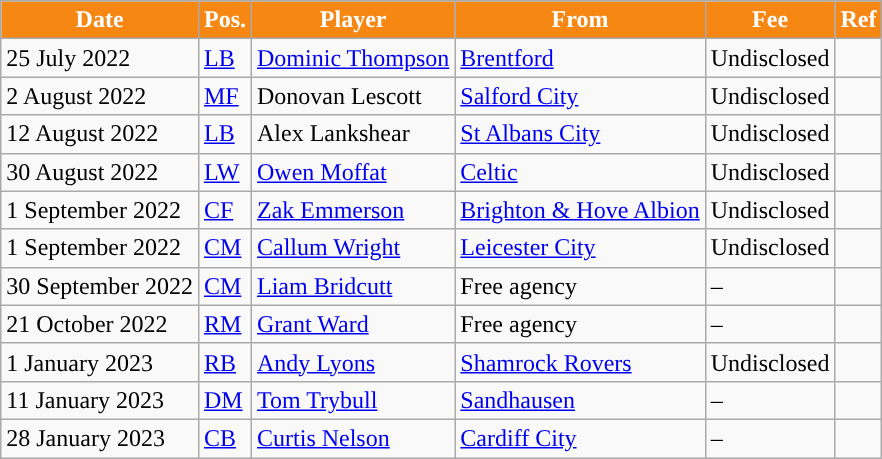<table class="wikitable plainrowheaders sortable">
<tr>
<th style="background:#F68712; color:#FFFFFF; ">Date</th>
<th style="background:#F68712; color:#FFFFFF; ">Pos.</th>
<th style="background:#F68712; color:#FFFFFF; ">Player</th>
<th style="background:#F68712; color:#FFFFFF; ">From</th>
<th style="background:#F68712; color:#FFFFFF; ">Fee</th>
<th style="background:#F68712; color:#FFFFFF; ">Ref</th>
</tr>
<tr>
<td>25 July 2022</td>
<td><a href='#'>LB</a></td>
<td> <a href='#'>Dominic Thompson</a></td>
<td><a href='#'>Brentford</a></td>
<td>Undisclosed</td>
<td></td>
</tr>
<tr>
<td>2 August 2022</td>
<td><a href='#'>MF</a></td>
<td> Donovan Lescott</td>
<td><a href='#'>Salford City</a></td>
<td>Undisclosed</td>
<td></td>
</tr>
<tr>
<td>12 August 2022</td>
<td><a href='#'>LB</a></td>
<td> Alex Lankshear</td>
<td><a href='#'>St Albans City</a></td>
<td>Undisclosed</td>
<td></td>
</tr>
<tr>
<td>30 August 2022</td>
<td><a href='#'>LW</a></td>
<td> <a href='#'>Owen Moffat</a></td>
<td> <a href='#'>Celtic</a></td>
<td>Undisclosed</td>
<td></td>
</tr>
<tr>
<td>1 September 2022</td>
<td><a href='#'>CF</a></td>
<td> <a href='#'>Zak Emmerson</a></td>
<td><a href='#'>Brighton & Hove Albion</a></td>
<td>Undisclosed</td>
<td></td>
</tr>
<tr>
<td>1 September 2022</td>
<td><a href='#'>CM</a></td>
<td> <a href='#'>Callum Wright</a></td>
<td><a href='#'>Leicester City</a></td>
<td>Undisclosed</td>
<td></td>
</tr>
<tr>
<td>30 September 2022</td>
<td><a href='#'>CM</a></td>
<td> <a href='#'>Liam Bridcutt</a></td>
<td>Free agency</td>
<td>–</td>
<td></td>
</tr>
<tr>
<td>21 October 2022</td>
<td><a href='#'>RM</a></td>
<td> <a href='#'>Grant Ward</a></td>
<td>Free agency</td>
<td>–</td>
<td></td>
</tr>
<tr>
<td>1 January 2023</td>
<td><a href='#'>RB</a></td>
<td> <a href='#'>Andy Lyons</a></td>
<td> <a href='#'>Shamrock Rovers</a></td>
<td>Undisclosed</td>
<td></td>
</tr>
<tr>
<td>11 January 2023</td>
<td><a href='#'>DM</a></td>
<td> <a href='#'>Tom Trybull</a></td>
<td> <a href='#'>Sandhausen</a></td>
<td>–</td>
<td></td>
</tr>
<tr>
<td>28 January 2023</td>
<td><a href='#'>CB</a></td>
<td> <a href='#'>Curtis Nelson</a></td>
<td> <a href='#'>Cardiff City</a></td>
<td>–</td>
<td></td>
</tr>
</table>
